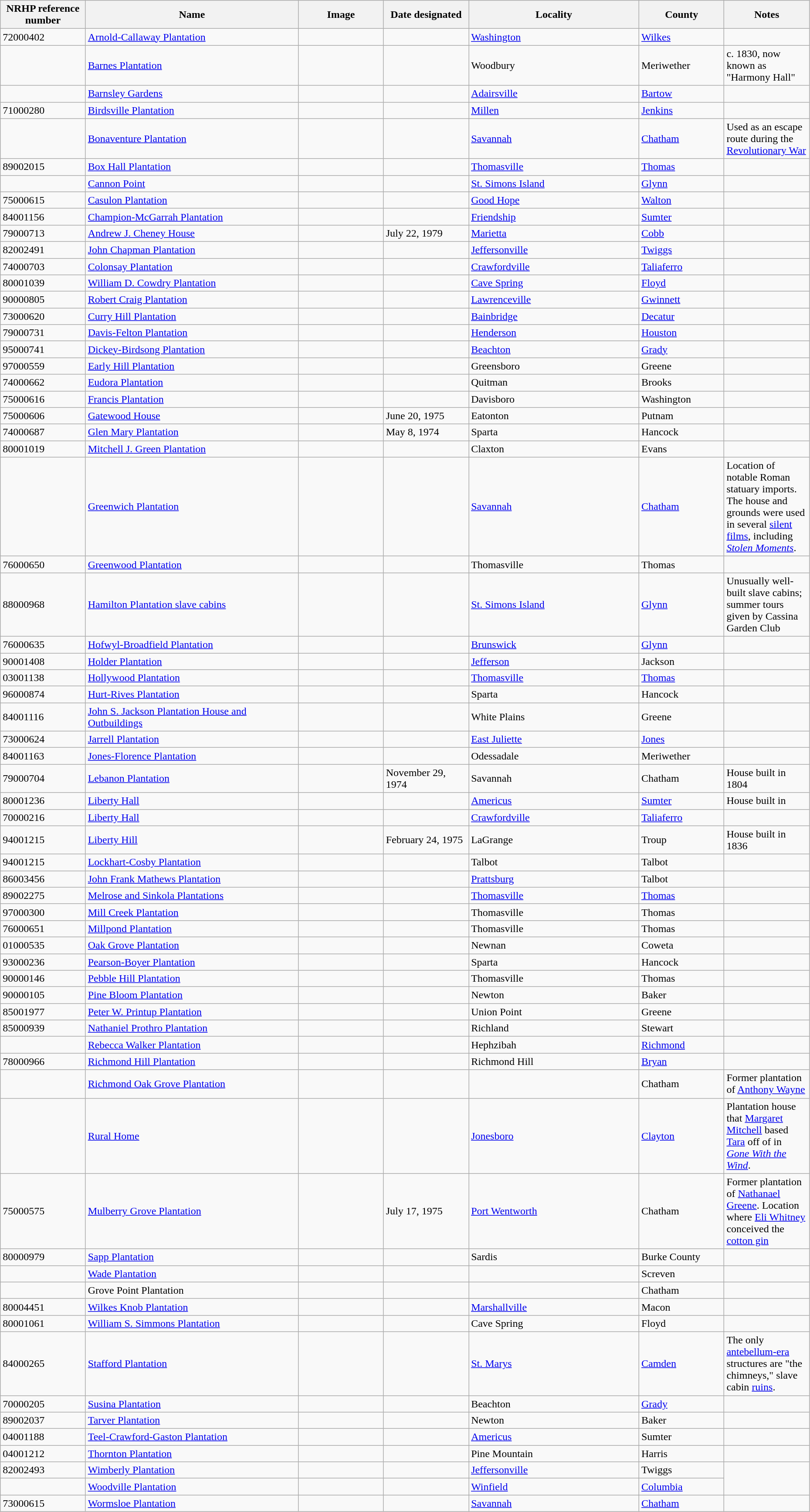<table class="wikitable sortable" style="width:98%">
<tr>
<th style="width:10%;"><strong>NRHP reference number</strong></th>
<th style="width:25%;"><strong>Name</strong></th>
<th style="width:10%;" class="unsortable"><strong>Image</strong></th>
<th style="width:10%;"><strong>Date designated</strong></th>
<th style="width:20%;"><strong>Locality</strong></th>
<th style="width:10%;"><strong>County</strong></th>
<th style="width:10%;"><strong>Notes</strong></th>
</tr>
<tr>
<td>72000402</td>
<td><a href='#'>Arnold-Callaway Plantation</a></td>
<td></td>
<td></td>
<td><a href='#'>Washington</a></td>
<td><a href='#'>Wilkes</a></td>
<td></td>
</tr>
<tr>
<td></td>
<td><a href='#'>Barnes Plantation</a></td>
<td></td>
<td></td>
<td>Woodbury</td>
<td>Meriwether</td>
<td>c. 1830, now known as "Harmony Hall"</td>
</tr>
<tr>
<td></td>
<td><a href='#'>Barnsley Gardens</a></td>
<td></td>
<td></td>
<td><a href='#'>Adairsville</a></td>
<td><a href='#'>Bartow</a></td>
<td></td>
</tr>
<tr>
<td>71000280</td>
<td><a href='#'>Birdsville Plantation</a></td>
<td></td>
<td></td>
<td><a href='#'>Millen</a></td>
<td><a href='#'>Jenkins</a></td>
<td></td>
</tr>
<tr>
<td></td>
<td><a href='#'>Bonaventure Plantation</a></td>
<td></td>
<td></td>
<td><a href='#'>Savannah</a></td>
<td><a href='#'>Chatham</a></td>
<td>Used as an escape route during the <a href='#'>Revolutionary War</a></td>
</tr>
<tr>
<td>89002015</td>
<td><a href='#'>Box Hall Plantation</a></td>
<td></td>
<td></td>
<td><a href='#'>Thomasville</a></td>
<td><a href='#'>Thomas</a></td>
<td></td>
</tr>
<tr>
<td></td>
<td><a href='#'>Cannon Point</a></td>
<td></td>
<td></td>
<td><a href='#'>St. Simons Island</a></td>
<td><a href='#'>Glynn</a></td>
<td></td>
</tr>
<tr>
<td>75000615</td>
<td><a href='#'>Casulon Plantation</a></td>
<td></td>
<td></td>
<td><a href='#'>Good Hope</a></td>
<td><a href='#'>Walton</a></td>
<td></td>
</tr>
<tr>
<td>84001156</td>
<td><a href='#'>Champion-McGarrah Plantation</a></td>
<td></td>
<td></td>
<td><a href='#'>Friendship</a></td>
<td><a href='#'>Sumter</a></td>
<td></td>
</tr>
<tr>
<td>79000713</td>
<td><a href='#'>Andrew J. Cheney House</a></td>
<td></td>
<td>July 22, 1979</td>
<td><a href='#'>Marietta</a></td>
<td><a href='#'>Cobb</a></td>
<td></td>
</tr>
<tr>
<td>82002491</td>
<td><a href='#'>John Chapman Plantation</a></td>
<td></td>
<td></td>
<td><a href='#'>Jeffersonville</a></td>
<td><a href='#'>Twiggs</a></td>
<td></td>
</tr>
<tr>
<td>74000703</td>
<td><a href='#'>Colonsay Plantation</a></td>
<td></td>
<td></td>
<td><a href='#'>Crawfordville</a></td>
<td><a href='#'>Taliaferro</a></td>
<td></td>
</tr>
<tr>
<td>80001039</td>
<td><a href='#'>William D. Cowdry Plantation</a></td>
<td></td>
<td></td>
<td><a href='#'>Cave Spring</a></td>
<td><a href='#'>Floyd</a></td>
<td></td>
</tr>
<tr>
<td>90000805</td>
<td><a href='#'>Robert Craig Plantation</a></td>
<td></td>
<td></td>
<td><a href='#'>Lawrenceville</a></td>
<td><a href='#'>Gwinnett</a></td>
<td></td>
</tr>
<tr>
<td>73000620</td>
<td><a href='#'>Curry Hill Plantation</a></td>
<td></td>
<td></td>
<td><a href='#'>Bainbridge</a></td>
<td><a href='#'>Decatur</a></td>
<td></td>
</tr>
<tr>
<td>79000731</td>
<td><a href='#'>Davis-Felton Plantation</a></td>
<td></td>
<td></td>
<td><a href='#'>Henderson</a></td>
<td><a href='#'>Houston</a></td>
<td></td>
</tr>
<tr>
<td>95000741</td>
<td><a href='#'>Dickey-Birdsong Plantation</a></td>
<td></td>
<td></td>
<td><a href='#'>Beachton</a></td>
<td><a href='#'>Grady</a></td>
<td></td>
</tr>
<tr>
<td>97000559</td>
<td><a href='#'>Early Hill Plantation</a></td>
<td></td>
<td></td>
<td>Greensboro</td>
<td>Greene</td>
<td></td>
</tr>
<tr>
<td>74000662</td>
<td><a href='#'>Eudora Plantation</a></td>
<td></td>
<td></td>
<td>Quitman</td>
<td>Brooks</td>
<td></td>
</tr>
<tr>
<td>75000616</td>
<td><a href='#'>Francis Plantation</a></td>
<td></td>
<td></td>
<td>Davisboro</td>
<td>Washington</td>
<td></td>
</tr>
<tr>
<td>75000606</td>
<td><a href='#'>Gatewood House</a></td>
<td></td>
<td>June 20, 1975</td>
<td>Eatonton</td>
<td>Putnam</td>
<td></td>
</tr>
<tr>
<td>74000687</td>
<td><a href='#'>Glen Mary Plantation</a></td>
<td></td>
<td>May 8, 1974</td>
<td>Sparta</td>
<td>Hancock</td>
<td></td>
</tr>
<tr>
<td>80001019</td>
<td><a href='#'>Mitchell J. Green Plantation</a></td>
<td></td>
<td></td>
<td>Claxton</td>
<td>Evans</td>
<td></td>
</tr>
<tr>
<td></td>
<td><a href='#'>Greenwich Plantation</a></td>
<td></td>
<td></td>
<td><a href='#'>Savannah</a></td>
<td><a href='#'>Chatham</a></td>
<td>Location of notable Roman statuary imports. The house and grounds were used in several <a href='#'>silent films</a>, including <em><a href='#'>Stolen Moments</a></em>.</td>
</tr>
<tr>
<td>76000650</td>
<td><a href='#'>Greenwood Plantation</a></td>
<td></td>
<td></td>
<td>Thomasville</td>
<td>Thomas</td>
<td></td>
</tr>
<tr>
<td>88000968</td>
<td><a href='#'>Hamilton Plantation slave cabins</a></td>
<td></td>
<td></td>
<td><a href='#'>St. Simons Island</a></td>
<td><a href='#'>Glynn</a></td>
<td>Unusually well-built slave cabins; summer tours given by Cassina Garden Club</td>
</tr>
<tr>
<td>76000635</td>
<td><a href='#'>Hofwyl-Broadfield Plantation</a></td>
<td></td>
<td></td>
<td><a href='#'>Brunswick</a></td>
<td><a href='#'>Glynn</a></td>
<td></td>
</tr>
<tr>
<td>90001408</td>
<td><a href='#'>Holder Plantation</a></td>
<td></td>
<td></td>
<td><a href='#'>Jefferson</a></td>
<td>Jackson</td>
<td></td>
</tr>
<tr>
<td>03001138</td>
<td><a href='#'>Hollywood Plantation</a></td>
<td></td>
<td></td>
<td><a href='#'>Thomasville</a></td>
<td><a href='#'>Thomas</a></td>
<td></td>
</tr>
<tr>
<td>96000874</td>
<td><a href='#'>Hurt-Rives Plantation</a></td>
<td></td>
<td></td>
<td>Sparta</td>
<td>Hancock</td>
<td></td>
</tr>
<tr>
<td>84001116</td>
<td><a href='#'>John S. Jackson Plantation House and Outbuildings</a></td>
<td></td>
<td></td>
<td>White Plains</td>
<td>Greene</td>
<td></td>
</tr>
<tr>
<td>73000624</td>
<td><a href='#'>Jarrell Plantation</a></td>
<td></td>
<td></td>
<td><a href='#'>East Juliette</a></td>
<td><a href='#'>Jones</a></td>
<td></td>
</tr>
<tr>
<td>84001163</td>
<td><a href='#'>Jones-Florence Plantation</a></td>
<td></td>
<td></td>
<td>Odessadale</td>
<td>Meriwether</td>
<td></td>
</tr>
<tr>
<td>79000704</td>
<td><a href='#'>Lebanon Plantation</a></td>
<td></td>
<td>November 29, 1974</td>
<td>Savannah</td>
<td>Chatham</td>
<td>House built in 1804</td>
</tr>
<tr>
<td>80001236</td>
<td><a href='#'>Liberty Hall</a></td>
<td></td>
<td></td>
<td><a href='#'>Americus</a></td>
<td><a href='#'>Sumter</a></td>
<td>House built in </td>
</tr>
<tr>
<td>70000216</td>
<td><a href='#'>Liberty Hall</a></td>
<td></td>
<td></td>
<td><a href='#'>Crawfordville</a><br><small></small></td>
<td><a href='#'>Taliaferro</a></td>
<td></td>
</tr>
<tr>
<td>94001215</td>
<td><a href='#'>Liberty Hill</a></td>
<td></td>
<td>February 24, 1975</td>
<td>LaGrange</td>
<td>Troup</td>
<td>House built in 1836</td>
</tr>
<tr>
<td>94001215</td>
<td><a href='#'>Lockhart-Cosby Plantation</a></td>
<td></td>
<td></td>
<td>Talbot</td>
<td>Talbot</td>
<td></td>
</tr>
<tr>
<td>86003456</td>
<td><a href='#'>John Frank Mathews Plantation</a></td>
<td></td>
<td></td>
<td><a href='#'>Prattsburg</a></td>
<td>Talbot</td>
<td></td>
</tr>
<tr>
<td>89002275</td>
<td><a href='#'>Melrose and Sinkola Plantations</a></td>
<td></td>
<td></td>
<td><a href='#'>Thomasville</a></td>
<td><a href='#'>Thomas</a></td>
<td></td>
</tr>
<tr>
<td>97000300</td>
<td><a href='#'>Mill Creek Plantation</a></td>
<td></td>
<td></td>
<td>Thomasville</td>
<td>Thomas</td>
<td></td>
</tr>
<tr>
<td>76000651</td>
<td><a href='#'>Millpond Plantation</a></td>
<td></td>
<td></td>
<td>Thomasville</td>
<td>Thomas</td>
<td></td>
</tr>
<tr>
<td>01000535</td>
<td><a href='#'>Oak Grove Plantation</a></td>
<td></td>
<td></td>
<td>Newnan</td>
<td>Coweta</td>
<td></td>
</tr>
<tr>
<td>93000236</td>
<td><a href='#'>Pearson-Boyer Plantation</a></td>
<td></td>
<td></td>
<td>Sparta</td>
<td>Hancock</td>
<td></td>
</tr>
<tr>
<td>90000146</td>
<td><a href='#'>Pebble Hill Plantation</a></td>
<td></td>
<td></td>
<td>Thomasville</td>
<td>Thomas</td>
<td></td>
</tr>
<tr>
<td>90000105</td>
<td><a href='#'>Pine Bloom Plantation</a></td>
<td></td>
<td></td>
<td>Newton</td>
<td>Baker</td>
<td></td>
</tr>
<tr>
<td>85001977</td>
<td><a href='#'>Peter W. Printup Plantation</a></td>
<td></td>
<td></td>
<td>Union Point</td>
<td>Greene</td>
<td></td>
</tr>
<tr>
<td>85000939</td>
<td><a href='#'>Nathaniel Prothro Plantation</a></td>
<td></td>
<td></td>
<td>Richland</td>
<td>Stewart</td>
<td></td>
</tr>
<tr>
<td></td>
<td><a href='#'>Rebecca Walker Plantation</a></td>
<td></td>
<td></td>
<td>Hephzibah</td>
<td><a href='#'>Richmond</a></td>
<td></td>
</tr>
<tr>
<td>78000966</td>
<td><a href='#'>Richmond Hill Plantation</a></td>
<td></td>
<td></td>
<td>Richmond Hill</td>
<td><a href='#'>Bryan</a></td>
<td></td>
</tr>
<tr>
<td></td>
<td><a href='#'>Richmond Oak Grove Plantation</a></td>
<td></td>
<td></td>
<td></td>
<td>Chatham</td>
<td>Former plantation of <a href='#'>Anthony Wayne</a></td>
</tr>
<tr>
<td></td>
<td><a href='#'>Rural Home</a></td>
<td></td>
<td></td>
<td><a href='#'>Jonesboro</a></td>
<td><a href='#'>Clayton</a></td>
<td>Plantation house that <a href='#'>Margaret Mitchell</a> based <a href='#'>Tara</a> off of in <em><a href='#'>Gone With the Wind</a></em>.</td>
</tr>
<tr>
<td>75000575</td>
<td><a href='#'>Mulberry Grove Plantation</a></td>
<td></td>
<td>July 17, 1975</td>
<td><a href='#'>Port Wentworth</a></td>
<td>Chatham</td>
<td>Former plantation of <a href='#'>Nathanael Greene</a>. Location where <a href='#'>Eli Whitney</a> conceived the <a href='#'>cotton gin</a></td>
</tr>
<tr>
<td>80000979</td>
<td><a href='#'>Sapp Plantation</a></td>
<td></td>
<td></td>
<td>Sardis</td>
<td>Burke County</td>
</tr>
<tr>
<td></td>
<td><a href='#'>Wade Plantation</a></td>
<td></td>
<td></td>
<td></td>
<td>Screven</td>
<td></td>
</tr>
<tr>
<td></td>
<td>Grove Point Plantation</td>
<td></td>
<td></td>
<td></td>
<td>Chatham</td>
<td></td>
</tr>
<tr>
<td>80004451</td>
<td><a href='#'>Wilkes Knob Plantation</a></td>
<td></td>
<td></td>
<td><a href='#'>Marshallville</a></td>
<td>Macon</td>
<td></td>
</tr>
<tr>
<td>80001061</td>
<td><a href='#'>William S. Simmons Plantation</a></td>
<td></td>
<td></td>
<td>Cave Spring</td>
<td>Floyd</td>
<td></td>
</tr>
<tr>
<td>84000265</td>
<td><a href='#'>Stafford Plantation</a></td>
<td></td>
<td></td>
<td><a href='#'>St. Marys</a></td>
<td><a href='#'>Camden</a></td>
<td>The only <a href='#'>antebellum-era</a> structures are "the chimneys," slave cabin <a href='#'>ruins</a>.</td>
</tr>
<tr>
<td>70000205</td>
<td><a href='#'>Susina Plantation</a></td>
<td></td>
<td></td>
<td>Beachton</td>
<td><a href='#'>Grady</a></td>
<td></td>
</tr>
<tr>
<td>89002037</td>
<td><a href='#'>Tarver Plantation</a></td>
<td></td>
<td></td>
<td>Newton</td>
<td>Baker</td>
<td></td>
</tr>
<tr>
<td>04001188</td>
<td><a href='#'>Teel-Crawford-Gaston Plantation</a></td>
<td></td>
<td></td>
<td><a href='#'>Americus</a></td>
<td>Sumter</td>
<td></td>
</tr>
<tr>
<td>04001212</td>
<td><a href='#'>Thornton Plantation</a></td>
<td></td>
<td></td>
<td>Pine Mountain</td>
<td>Harris</td>
<td></td>
</tr>
<tr>
<td>82002493</td>
<td><a href='#'>Wimberly Plantation</a></td>
<td></td>
<td></td>
<td><a href='#'>Jeffersonville</a></td>
<td>Twiggs</td>
</tr>
<tr>
<td></td>
<td><a href='#'>Woodville Plantation</a></td>
<td></td>
<td></td>
<td><a href='#'>Winfield</a></td>
<td><a href='#'>Columbia</a></td>
</tr>
<tr>
<td>73000615</td>
<td><a href='#'>Wormsloe Plantation</a></td>
<td></td>
<td></td>
<td><a href='#'>Savannah</a></td>
<td><a href='#'>Chatham</a></td>
<td></td>
</tr>
</table>
